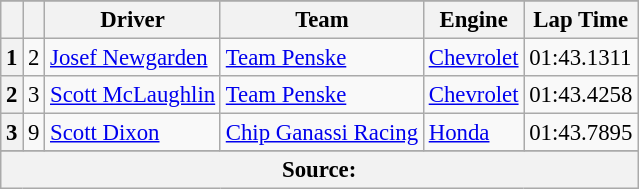<table class="wikitable" style="font-size:95%;">
<tr>
</tr>
<tr>
<th></th>
<th></th>
<th>Driver</th>
<th>Team</th>
<th>Engine</th>
<th>Lap Time</th>
</tr>
<tr>
<th>1</th>
<td align="center">2</td>
<td> <a href='#'>Josef Newgarden</a> <strong></strong></td>
<td><a href='#'>Team Penske</a></td>
<td><a href='#'>Chevrolet</a></td>
<td>01:43.1311</td>
</tr>
<tr>
<th>2</th>
<td align="center">3</td>
<td> <a href='#'>Scott McLaughlin</a></td>
<td><a href='#'>Team Penske</a></td>
<td><a href='#'>Chevrolet</a></td>
<td>01:43.4258</td>
</tr>
<tr>
<th>3</th>
<td align="center">9</td>
<td> <a href='#'>Scott Dixon</a> <strong></strong></td>
<td><a href='#'>Chip Ganassi Racing</a></td>
<td><a href='#'>Honda</a></td>
<td>01:43.7895</td>
</tr>
<tr>
</tr>
<tr class="sortbottom">
<th colspan="6">Source:</th>
</tr>
</table>
